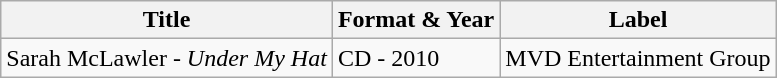<table class="wikitable">
<tr>
<th>Title</th>
<th>Format & Year</th>
<th>Label</th>
</tr>
<tr>
<td>Sarah McLawler - <em>Under My Hat</em></td>
<td>CD - 2010</td>
<td>MVD Entertainment Group</td>
</tr>
</table>
